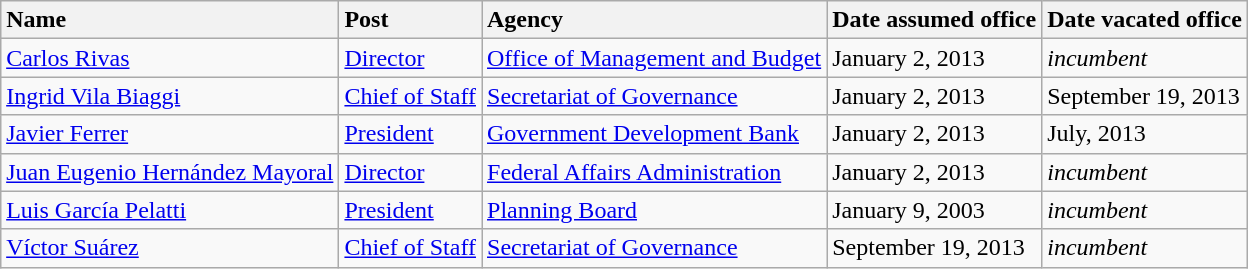<table class="wikitable sortable" style="margin: 0 auto">
<tr>
<th style="text-align: left">Name</th>
<th style="text-align: left">Post</th>
<th style="text-align: left">Agency</th>
<th style="text-align: left">Date assumed office</th>
<th style="text-align: left">Date vacated office</th>
</tr>
<tr>
<td><a href='#'>Carlos Rivas</a></td>
<td><a href='#'>Director</a></td>
<td><a href='#'>Office of Management and Budget</a></td>
<td>January 2, 2013</td>
<td><em>incumbent</em></td>
</tr>
<tr>
<td><a href='#'>Ingrid Vila Biaggi</a></td>
<td><a href='#'>Chief of Staff</a></td>
<td><a href='#'>Secretariat of Governance</a></td>
<td>January 2, 2013</td>
<td>September 19, 2013</td>
</tr>
<tr>
<td><a href='#'>Javier Ferrer</a></td>
<td><a href='#'>President</a></td>
<td><a href='#'>Government Development Bank</a></td>
<td>January 2, 2013</td>
<td>July, 2013</td>
</tr>
<tr>
<td><a href='#'>Juan Eugenio Hernández Mayoral</a></td>
<td><a href='#'>Director</a></td>
<td><a href='#'>Federal Affairs Administration</a></td>
<td>January 2, 2013</td>
<td><em>incumbent</em></td>
</tr>
<tr>
<td><a href='#'>Luis García Pelatti</a></td>
<td><a href='#'>President</a></td>
<td><a href='#'>Planning Board</a></td>
<td>January 9, 2003</td>
<td><em>incumbent</em></td>
</tr>
<tr>
<td><a href='#'>Víctor Suárez</a></td>
<td><a href='#'>Chief of Staff</a></td>
<td><a href='#'>Secretariat of Governance</a></td>
<td>September 19, 2013</td>
<td><em>incumbent</em></td>
</tr>
</table>
